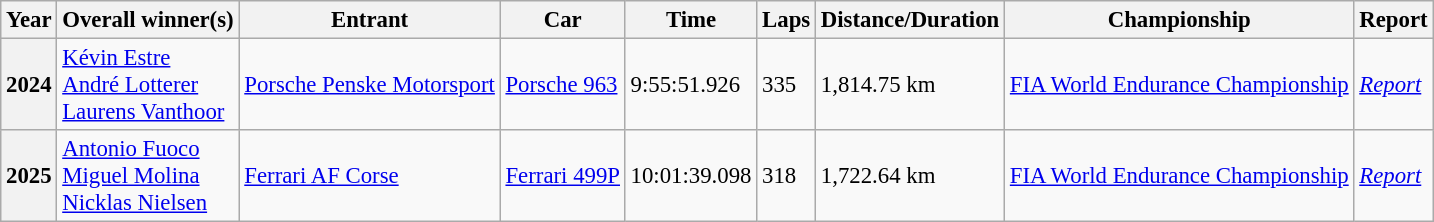<table class="wikitable" style="font-size: 95%;">
<tr>
<th>Year</th>
<th>Overall winner(s)</th>
<th>Entrant</th>
<th>Car</th>
<th>Time</th>
<th>Laps</th>
<th>Distance/Duration</th>
<th>Championship</th>
<th>Report</th>
</tr>
<tr>
<th>2024</th>
<td> <a href='#'>Kévin Estre</a><br> <a href='#'>André Lotterer</a><br> <a href='#'>Laurens Vanthoor</a></td>
<td> <a href='#'>Porsche Penske Motorsport</a></td>
<td><a href='#'>Porsche 963</a></td>
<td>9:55:51.926</td>
<td>335</td>
<td>1,814.75 km</td>
<td><a href='#'>FIA World Endurance Championship</a></td>
<td><em><a href='#'>Report</a></em></td>
</tr>
<tr>
<th>2025</th>
<td> <a href='#'>Antonio Fuoco</a><br> <a href='#'>Miguel Molina</a><br> <a href='#'>Nicklas Nielsen</a></td>
<td> <a href='#'>Ferrari AF Corse</a></td>
<td><a href='#'>Ferrari 499P</a></td>
<td>10:01:39.098</td>
<td>318</td>
<td>1,722.64 km</td>
<td><a href='#'>FIA World Endurance Championship</a></td>
<td><em><a href='#'>Report</a></em></td>
</tr>
</table>
